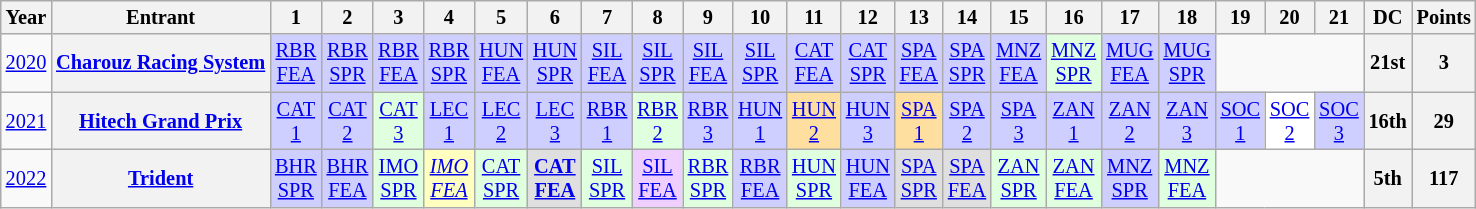<table class="wikitable" style="text-align:center; font-size:85%;">
<tr>
<th>Year</th>
<th>Entrant</th>
<th>1</th>
<th>2</th>
<th>3</th>
<th>4</th>
<th>5</th>
<th>6</th>
<th>7</th>
<th>8</th>
<th>9</th>
<th>10</th>
<th>11</th>
<th>12</th>
<th>13</th>
<th>14</th>
<th>15</th>
<th>16</th>
<th>17</th>
<th>18</th>
<th>19</th>
<th>20</th>
<th>21</th>
<th>DC</th>
<th>Points</th>
</tr>
<tr>
<td><a href='#'>2020</a></td>
<th><a href='#'>Charouz Racing System</a></th>
<td style="background:#CFCFFF;"><a href='#'>RBR<br>FEA</a><br> </td>
<td style="background:#CFCFFF;"><a href='#'>RBR<br>SPR</a><br> </td>
<td style="background:#CFCFFF;"><a href='#'>RBR<br>FEA</a><br> </td>
<td style="background:#CFCFFF;"><a href='#'>RBR<br>SPR</a><br> </td>
<td style="background:#CFCFFF;"><a href='#'>HUN<br>FEA</a><br> </td>
<td style="background:#CFCFFF;"><a href='#'>HUN<br>SPR</a><br> </td>
<td style="background:#CFCFFF;"><a href='#'>SIL<br>FEA</a><br> </td>
<td style="background:#CFCFFF;"><a href='#'>SIL<br>SPR</a><br> </td>
<td style="background:#CFCFFF;"><a href='#'>SIL<br>FEA</a><br> </td>
<td style="background:#CFCFFF;"><a href='#'>SIL<br>SPR</a><br> </td>
<td style="background:#CFCFFF;"><a href='#'>CAT<br>FEA</a><br> </td>
<td style="background:#CFCFFF;"><a href='#'>CAT<br>SPR</a><br> </td>
<td style="background:#CFCFFF;"><a href='#'>SPA<br>FEA</a><br> </td>
<td style="background:#CFCFFF;"><a href='#'>SPA<br>SPR</a><br> </td>
<td style="background:#CFCFFF;"><a href='#'>MNZ<br>FEA</a><br> </td>
<td style="background:#DFFFDF;"><a href='#'>MNZ<br>SPR</a><br> </td>
<td style="background:#CFCFFF;"><a href='#'>MUG<br>FEA</a><br> </td>
<td style="background:#CFCFFF;"><a href='#'>MUG<br>SPR</a><br> </td>
<td colspan="3"></td>
<th>21st</th>
<th>3</th>
</tr>
<tr>
<td><a href='#'>2021</a></td>
<th><a href='#'>Hitech Grand Prix</a></th>
<td style="background:#CFCFFF;"><a href='#'>CAT<br>1</a><br></td>
<td style="background:#CFCFFF;"><a href='#'>CAT<br>2</a><br></td>
<td style="background:#DFFFDF;"><a href='#'>CAT<br>3</a><br></td>
<td style="background:#CFCFFF;"><a href='#'>LEC<br>1</a><br></td>
<td style="background:#CFCFFF;"><a href='#'>LEC<br>2</a><br></td>
<td style="background:#CFCFFF;"><a href='#'>LEC<br>3</a><br></td>
<td style="background:#CFCFFF;"><a href='#'>RBR<br>1</a><br></td>
<td style="background:#DFFFDF;"><a href='#'>RBR<br>2</a><br></td>
<td style="background:#CFCFFF;"><a href='#'>RBR<br>3</a><br></td>
<td style="background:#CFCFFF;"><a href='#'>HUN<br>1</a><br></td>
<td style="background:#FFDF9F;"><a href='#'>HUN<br>2</a><br></td>
<td style="background:#CFCFFF;"><a href='#'>HUN<br>3</a><br></td>
<td style="background:#FFDF9F;"><a href='#'>SPA<br>1</a><br></td>
<td style="background:#CFCFFF;"><a href='#'>SPA<br>2</a><br></td>
<td style="background:#CFCFFF;"><a href='#'>SPA<br>3</a><br></td>
<td style="background:#CFCFFF;"><a href='#'>ZAN<br>1</a><br></td>
<td style="background:#CFCFFF;"><a href='#'>ZAN<br>2</a><br></td>
<td style="background:#CFCFFF;"><a href='#'>ZAN<br>3</a><br></td>
<td style="background:#CFCFFF;"><a href='#'>SOC<br>1</a><br></td>
<td style="background:#FFFFFF;"><a href='#'>SOC<br>2</a><br></td>
<td style="background:#CFCFFF;"><a href='#'>SOC<br>3</a><br></td>
<th>16th</th>
<th>29</th>
</tr>
<tr>
<td><a href='#'>2022</a></td>
<th><a href='#'>Trident</a></th>
<td style="background:#CFCFFF;"><a href='#'>BHR<br>SPR</a><br></td>
<td style="background:#CFCFFF;"><a href='#'>BHR<br>FEA</a><br></td>
<td style="background:#DFFFDF;"><a href='#'>IMO<br>SPR</a><br></td>
<td style="background:#FFFFBF;"><em><a href='#'>IMO<br>FEA</a></em><br></td>
<td style="background:#DFFFDF;"><a href='#'>CAT<br>SPR</a><br></td>
<td style="background:#DFDFDF;"><strong><a href='#'>CAT<br>FEA</a></strong> <br></td>
<td style="background:#DFFFDF;"><a href='#'>SIL<br>SPR</a><br></td>
<td style="background:#EFCFFF;"><a href='#'>SIL<br>FEA</a><br></td>
<td style="background:#DFFFDF;"><a href='#'>RBR<br>SPR</a><br></td>
<td style="background:#CFCFFF;"><a href='#'>RBR<br>FEA</a><br></td>
<td style="background:#DFFFDF;"><a href='#'>HUN<br>SPR</a><br></td>
<td style="background:#CFCFFF;"><a href='#'>HUN<br>FEA</a><br></td>
<td style="background:#DFDFDF;"><a href='#'>SPA<br>SPR</a><br></td>
<td style="background:#DFDFDF;"><a href='#'>SPA<br>FEA</a><br></td>
<td style="background:#DFFFDF;"><a href='#'>ZAN<br>SPR</a><br></td>
<td style="background:#DFFFDF;"><a href='#'>ZAN<br>FEA</a><br></td>
<td style="background:#CFCFFF;"><a href='#'>MNZ<br>SPR</a><br></td>
<td style="background:#DFFFDF;"><a href='#'>MNZ<br>FEA</a><br></td>
<td colspan=3></td>
<th>5th</th>
<th>117</th>
</tr>
</table>
